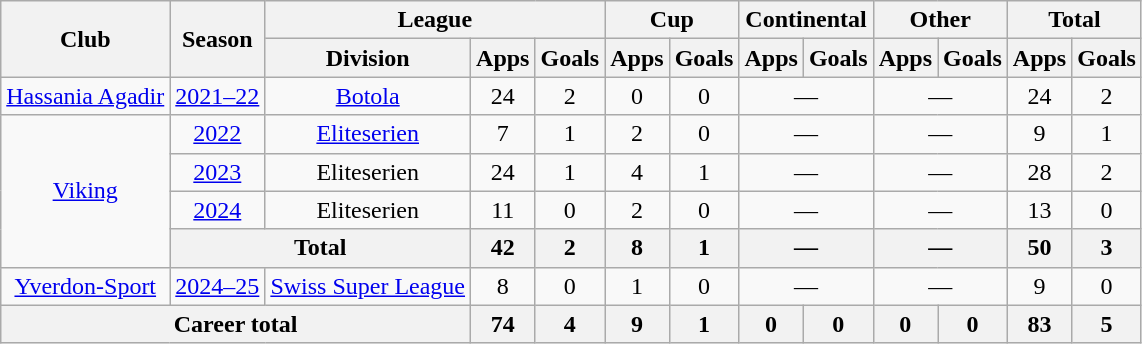<table class="wikitable" style="text-align: center;">
<tr>
<th rowspan="2">Club</th>
<th rowspan="2">Season</th>
<th colspan="3">League</th>
<th colspan="2">Cup</th>
<th colspan="2">Continental</th>
<th colspan="2">Other</th>
<th colspan="2">Total</th>
</tr>
<tr>
<th>Division</th>
<th>Apps</th>
<th>Goals</th>
<th>Apps</th>
<th>Goals</th>
<th>Apps</th>
<th>Goals</th>
<th>Apps</th>
<th>Goals</th>
<th>Apps</th>
<th>Goals</th>
</tr>
<tr>
<td><a href='#'>Hassania Agadir</a></td>
<td><a href='#'>2021–22</a></td>
<td><a href='#'>Botola</a></td>
<td>24</td>
<td>2</td>
<td>0</td>
<td>0</td>
<td colspan="2">—</td>
<td colspan="2">—</td>
<td>24</td>
<td>2</td>
</tr>
<tr>
<td rowspan="4"><a href='#'>Viking</a></td>
<td><a href='#'>2022</a></td>
<td><a href='#'>Eliteserien</a></td>
<td>7</td>
<td>1</td>
<td>2</td>
<td>0</td>
<td colspan="2">—</td>
<td colspan="2">—</td>
<td>9</td>
<td>1</td>
</tr>
<tr>
<td><a href='#'>2023</a></td>
<td>Eliteserien</td>
<td>24</td>
<td>1</td>
<td>4</td>
<td>1</td>
<td colspan="2">—</td>
<td colspan="2">—</td>
<td>28</td>
<td>2</td>
</tr>
<tr>
<td><a href='#'>2024</a></td>
<td>Eliteserien</td>
<td>11</td>
<td>0</td>
<td>2</td>
<td>0</td>
<td colspan="2">—</td>
<td colspan="2">—</td>
<td>13</td>
<td>0</td>
</tr>
<tr>
<th colspan="2">Total</th>
<th>42</th>
<th>2</th>
<th>8</th>
<th>1</th>
<th colspan="2">—</th>
<th colspan="2">—</th>
<th>50</th>
<th>3</th>
</tr>
<tr>
<td><a href='#'>Yverdon-Sport</a></td>
<td><a href='#'>2024–25</a></td>
<td><a href='#'>Swiss Super League</a></td>
<td>8</td>
<td>0</td>
<td>1</td>
<td>0</td>
<td colspan="2">—</td>
<td colspan="2">—</td>
<td>9</td>
<td>0</td>
</tr>
<tr>
<th colspan="3">Career total</th>
<th>74</th>
<th>4</th>
<th>9</th>
<th>1</th>
<th>0</th>
<th>0</th>
<th>0</th>
<th>0</th>
<th>83</th>
<th>5</th>
</tr>
</table>
